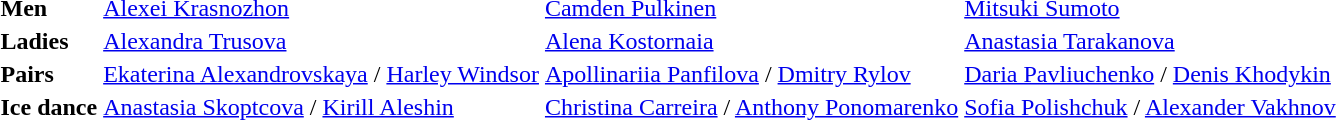<table>
<tr>
<td><strong>Men</strong></td>
<td> <a href='#'>Alexei Krasnozhon</a></td>
<td> <a href='#'>Camden Pulkinen</a></td>
<td> <a href='#'>Mitsuki Sumoto</a></td>
</tr>
<tr>
<td><strong>Ladies</strong></td>
<td> <a href='#'>Alexandra Trusova</a></td>
<td> <a href='#'>Alena Kostornaia</a></td>
<td> <a href='#'>Anastasia Tarakanova</a></td>
</tr>
<tr>
<td><strong>Pairs</strong></td>
<td> <a href='#'>Ekaterina Alexandrovskaya</a> / <a href='#'>Harley Windsor</a></td>
<td> <a href='#'>Apollinariia Panfilova</a> / <a href='#'>Dmitry Rylov</a></td>
<td> <a href='#'>Daria Pavliuchenko</a> / <a href='#'>Denis Khodykin</a></td>
</tr>
<tr>
<td><strong>Ice dance</strong></td>
<td> <a href='#'>Anastasia Skoptcova</a> / <a href='#'>Kirill Aleshin</a></td>
<td> <a href='#'>Christina Carreira</a> / <a href='#'>Anthony Ponomarenko</a></td>
<td> <a href='#'>Sofia Polishchuk</a> / <a href='#'>Alexander Vakhnov</a></td>
</tr>
</table>
